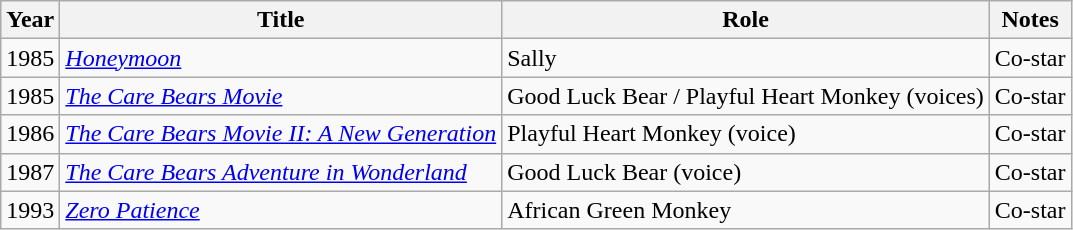<table class="wikitable">
<tr>
<th>Year</th>
<th>Title</th>
<th>Role</th>
<th>Notes</th>
</tr>
<tr>
<td>1985</td>
<td><em><a href='#'>Honeymoon</a></em></td>
<td>Sally</td>
<td>Co-star</td>
</tr>
<tr>
<td>1985</td>
<td><em><a href='#'>The Care Bears Movie</a></em></td>
<td>Good Luck Bear / Playful Heart Monkey (voices)</td>
<td>Co-star</td>
</tr>
<tr>
<td>1986</td>
<td><em><a href='#'>The Care Bears Movie II: A New Generation</a></em></td>
<td>Playful Heart Monkey (voice)</td>
<td>Co-star</td>
</tr>
<tr>
<td>1987</td>
<td><em><a href='#'>The Care Bears Adventure in Wonderland</a></em></td>
<td>Good Luck Bear (voice)</td>
<td>Co-star</td>
</tr>
<tr>
<td>1993</td>
<td><em><a href='#'>Zero Patience</a></em></td>
<td>African Green Monkey</td>
<td>Co-star</td>
</tr>
</table>
